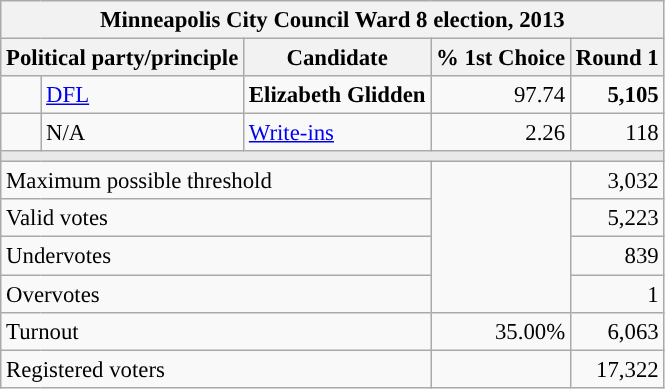<table class="wikitable" style="font-size:95%">
<tr>
<th colspan="5">Minneapolis City Council Ward 8 election, 2013</th>
</tr>
<tr>
<th colspan="2">Political party/principle</th>
<th>Candidate</th>
<th>% 1st Choice</th>
<th>Round 1</th>
</tr>
<tr>
<td style="background-color:"></td>
<td><a href='#'>DFL</a></td>
<td><strong>Elizabeth Glidden</strong></td>
<td align="right">97.74</td>
<td align="right"><strong>5,105</strong></td>
</tr>
<tr>
<td style="background-color:"></td>
<td>N/A</td>
<td><a href='#'>Write-ins</a></td>
<td align="right">2.26</td>
<td align="right">118</td>
</tr>
<tr>
<td colspan="5" style="background: #E9E9E9"></td>
</tr>
<tr>
<td colspan="3">Maximum possible threshold</td>
<td rowspan="4"></td>
<td align="right">3,032</td>
</tr>
<tr>
<td colspan="3">Valid votes</td>
<td align="right">5,223</td>
</tr>
<tr>
<td colspan="3">Undervotes</td>
<td align="right">839</td>
</tr>
<tr>
<td colspan="3">Overvotes</td>
<td align="right">1</td>
</tr>
<tr>
<td colspan="3">Turnout</td>
<td align="right">35.00%</td>
<td align="right">6,063</td>
</tr>
<tr>
<td colspan="3">Registered voters</td>
<td></td>
<td align="right">17,322</td>
</tr>
</table>
